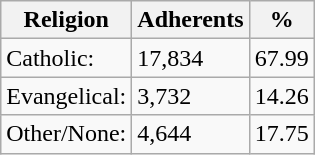<table class="wikitable">
<tr>
<th>Religion</th>
<th>Adherents</th>
<th>%</th>
</tr>
<tr>
<td>Catholic:</td>
<td>17,834</td>
<td>67.99</td>
</tr>
<tr>
<td>Evangelical:</td>
<td>3,732</td>
<td>14.26</td>
</tr>
<tr>
<td>Other/None:</td>
<td>4,644</td>
<td>17.75</td>
</tr>
</table>
